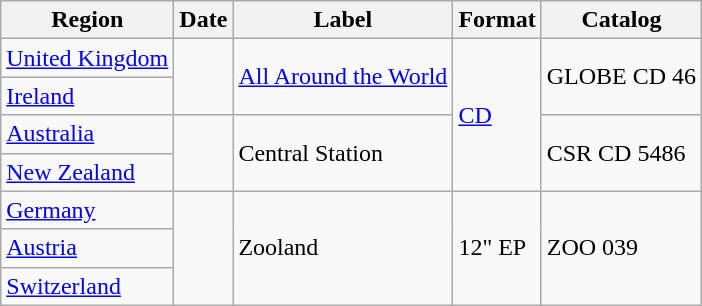<table class="wikitable">
<tr>
<th><strong>Region</strong></th>
<th><strong>Date</strong></th>
<th><strong>Label</strong></th>
<th><strong>Format</strong></th>
<th><strong>Catalog</strong></th>
</tr>
<tr>
<td><a href='#'>United Kingdom</a></td>
<td rowspan="2"></td>
<td rowspan="2"><a href='#'>All Around the World</a></td>
<td rowspan="4"><a href='#'>CD</a></td>
<td rowspan="2">GLOBE CD 46</td>
</tr>
<tr>
<td><a href='#'>Ireland</a></td>
</tr>
<tr>
<td><a href='#'>Australia</a></td>
<td rowspan="2"></td>
<td rowspan="2">Central Station</td>
<td rowspan="2">CSR CD 5486</td>
</tr>
<tr>
<td><a href='#'>New Zealand</a></td>
</tr>
<tr>
<td><a href='#'>Germany</a></td>
<td rowspan="3"></td>
<td rowspan="3">Zooland</td>
<td rowspan="3">12" EP</td>
<td rowspan="3">ZOO 039</td>
</tr>
<tr>
<td><a href='#'>Austria</a></td>
</tr>
<tr>
<td><a href='#'>Switzerland</a></td>
</tr>
</table>
